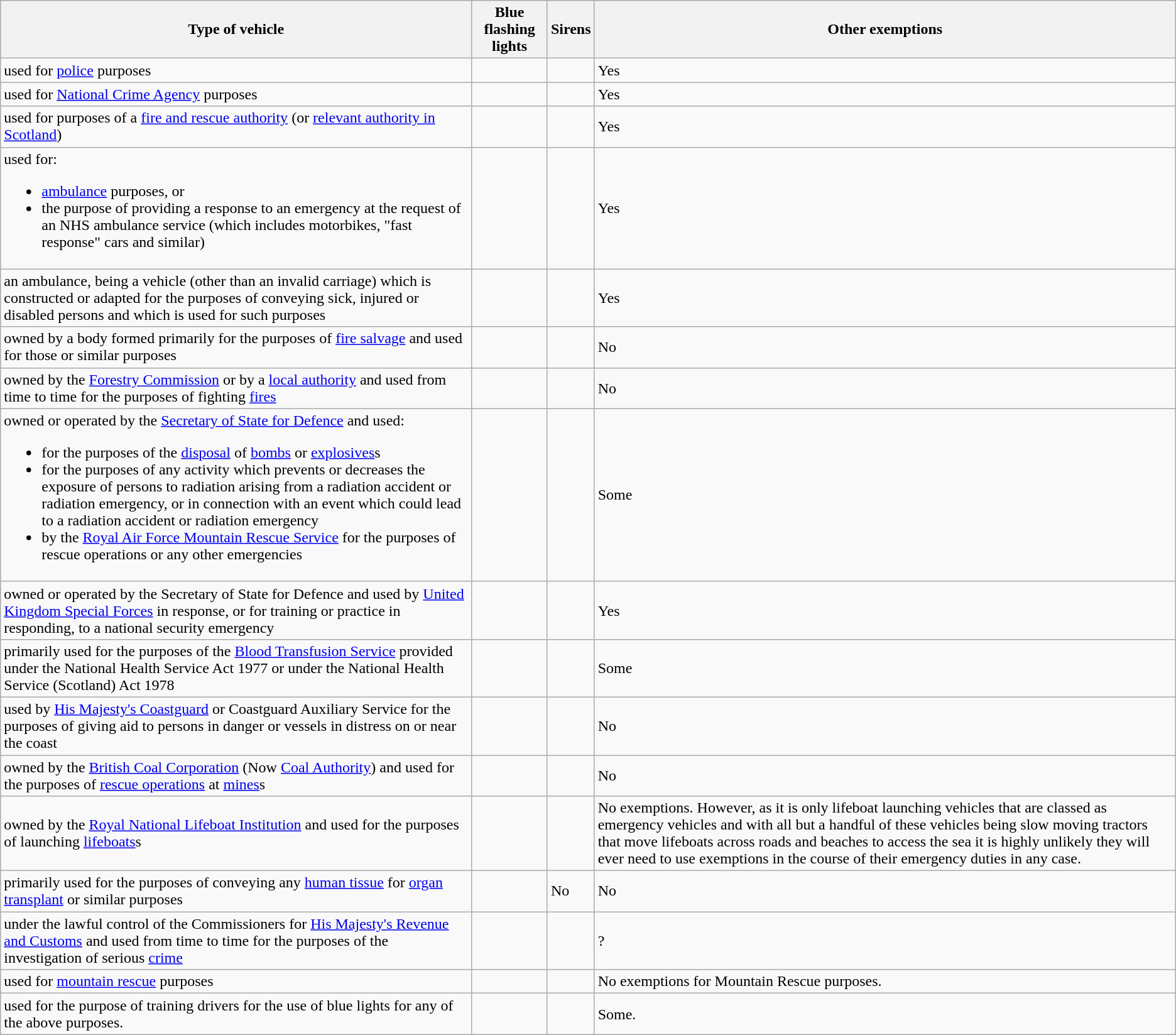<table class="wikitable">
<tr>
<th>Type of vehicle</th>
<th>Blue flashing lights</th>
<th>Sirens</th>
<th>Other exemptions</th>
</tr>
<tr>
<td>used for <a href='#'>police</a> purposes</td>
<td></td>
<td></td>
<td>Yes</td>
</tr>
<tr>
<td>used for <a href='#'>National Crime Agency</a> purposes</td>
<td></td>
<td></td>
<td>Yes</td>
</tr>
<tr>
<td>used for purposes of a <a href='#'>fire and rescue authority</a> (or <a href='#'>relevant authority in Scotland</a>)</td>
<td></td>
<td></td>
<td>Yes</td>
</tr>
<tr>
<td>used for:<br><ul><li><a href='#'>ambulance</a> purposes, or</li><li>the purpose of providing a response to an emergency at the request of an NHS ambulance service (which includes motorbikes, "fast response" cars and similar)</li></ul></td>
<td></td>
<td></td>
<td>Yes</td>
</tr>
<tr>
<td>an ambulance, being a vehicle (other than an invalid carriage) which is constructed or adapted for the purposes of conveying sick, injured or disabled persons and which is used for such purposes</td>
<td></td>
<td></td>
<td>Yes</td>
</tr>
<tr>
<td>owned by a body formed primarily for the purposes of <a href='#'>fire salvage</a> and used for those or similar purposes</td>
<td></td>
<td></td>
<td>No</td>
</tr>
<tr>
<td>owned by the <a href='#'>Forestry Commission</a> or by a <a href='#'>local authority</a> and used from time to time for the purposes of fighting <a href='#'>fires</a></td>
<td></td>
<td></td>
<td>No</td>
</tr>
<tr>
<td>owned or operated by the <a href='#'>Secretary of State for Defence</a> and used:<br><ul><li>for the purposes of the <a href='#'>disposal</a> of <a href='#'>bombs</a> or <a href='#'>explosives</a>s</li><li>for the purposes of any activity which prevents or decreases the exposure of persons to radiation arising from a radiation accident or radiation emergency, or in connection with an event which could lead to a radiation accident or radiation emergency</li><li>by the <a href='#'>Royal Air Force Mountain Rescue Service</a> for the purposes of rescue operations or any other emergencies</li></ul></td>
<td></td>
<td></td>
<td>Some</td>
</tr>
<tr>
<td>owned or operated by the Secretary of State for Defence and used by <a href='#'>United Kingdom Special Forces</a> in response, or for training or practice in responding, to a national security emergency</td>
<td></td>
<td></td>
<td>Yes</td>
</tr>
<tr>
<td>primarily used for the purposes of the <a href='#'>Blood Transfusion Service</a> provided under the National Health Service Act 1977 or under the National Health Service (Scotland) Act 1978</td>
<td></td>
<td></td>
<td>Some</td>
</tr>
<tr>
<td>used by <a href='#'>His Majesty's Coastguard</a> or Coastguard Auxiliary Service for the purposes of giving aid to persons in danger or vessels in distress on or near the coast</td>
<td></td>
<td></td>
<td>No</td>
</tr>
<tr>
<td>owned by the <a href='#'>British Coal Corporation</a> (Now <a href='#'>Coal Authority</a>) and used for the purposes of <a href='#'>rescue operations</a> at <a href='#'>mines</a>s</td>
<td></td>
<td></td>
<td>No</td>
</tr>
<tr>
<td>owned by the <a href='#'>Royal National Lifeboat Institution</a> and used for the purposes of launching <a href='#'>lifeboats</a>s</td>
<td></td>
<td></td>
<td>No exemptions. However, as it is only lifeboat launching vehicles that are classed as emergency vehicles and with all but a handful of these vehicles being slow moving tractors that move lifeboats across roads and beaches to access the sea it is highly unlikely they will ever need to use exemptions in the course of their emergency duties in any case.</td>
</tr>
<tr>
<td>primarily used for the purposes of conveying any <a href='#'>human tissue</a> for <a href='#'>organ transplant</a> or similar purposes</td>
<td></td>
<td>No</td>
<td>No</td>
</tr>
<tr>
<td>under the lawful control of the Commissioners for <a href='#'>His Majesty's Revenue and Customs</a> and used from time to time for the purposes of the investigation of serious <a href='#'>crime</a></td>
<td></td>
<td></td>
<td>?</td>
</tr>
<tr>
<td>used for <a href='#'>mountain rescue</a> purposes</td>
<td></td>
<td></td>
<td>No exemptions for Mountain Rescue purposes.</td>
</tr>
<tr>
<td>used for the purpose of training drivers for the use of blue lights for any of the above purposes.</td>
<td></td>
<td></td>
<td>Some.</td>
</tr>
</table>
